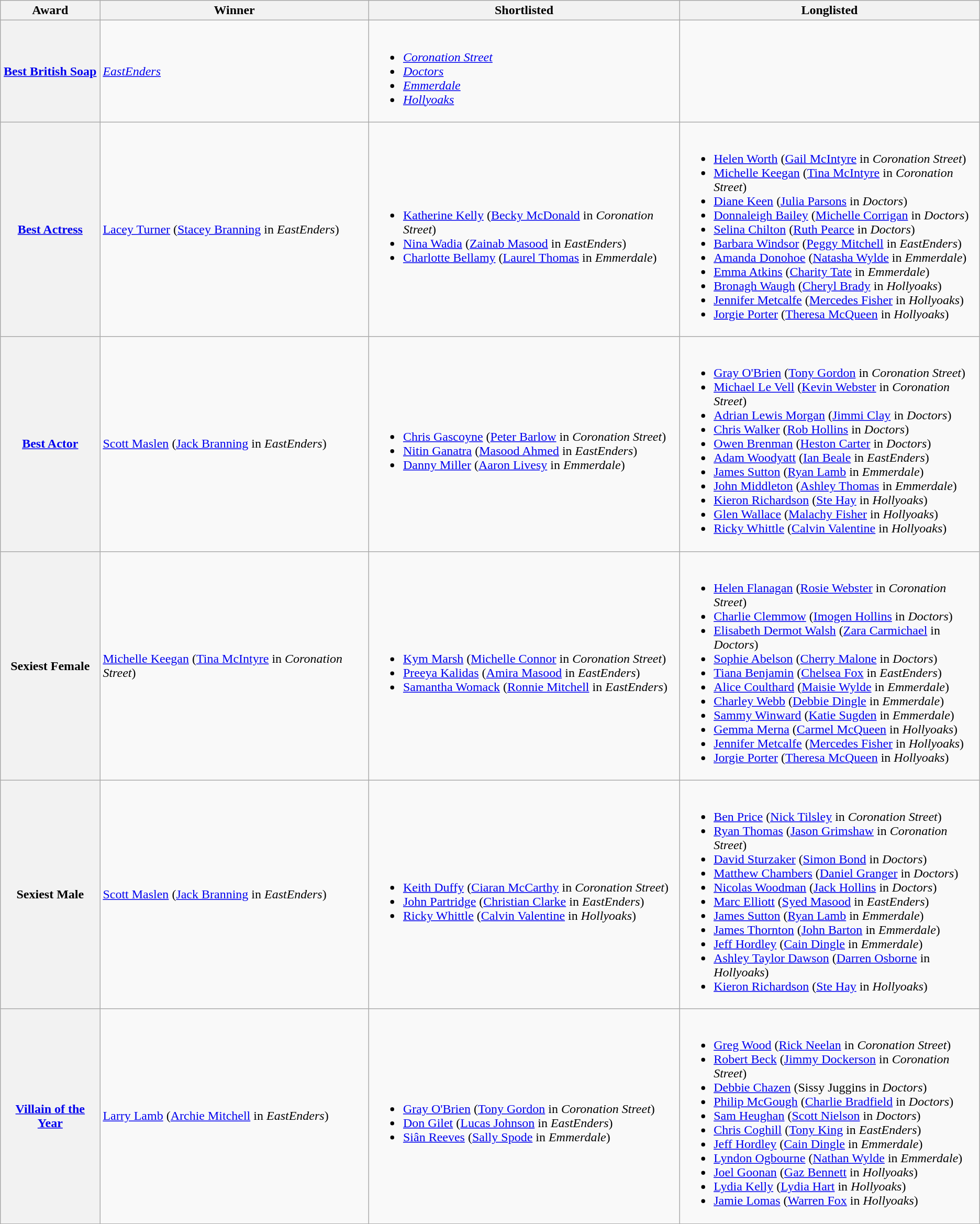<table class="wikitable">
<tr>
<th>Award</th>
<th>Winner</th>
<th>Shortlisted</th>
<th>Longlisted</th>
</tr>
<tr>
<th scope="row"><a href='#'>Best British Soap</a></th>
<td><em><a href='#'>EastEnders</a></em></td>
<td><br><ul><li><em><a href='#'>Coronation Street</a></em></li><li><em><a href='#'>Doctors</a></em></li><li><em><a href='#'>Emmerdale</a></em></li><li><em><a href='#'>Hollyoaks</a></em></li></ul></td>
<td></td>
</tr>
<tr>
<th scope="row"><a href='#'>Best Actress</a></th>
<td><a href='#'>Lacey Turner</a> (<a href='#'>Stacey Branning</a> in <em>EastEnders</em>)</td>
<td><br><ul><li><a href='#'>Katherine Kelly</a> (<a href='#'>Becky McDonald</a> in <em>Coronation Street</em>)</li><li><a href='#'>Nina Wadia</a> (<a href='#'>Zainab Masood</a> in <em>EastEnders</em>)</li><li><a href='#'>Charlotte Bellamy</a> (<a href='#'>Laurel Thomas</a> in <em>Emmerdale</em>)</li></ul></td>
<td><br><ul><li><a href='#'>Helen Worth</a> (<a href='#'>Gail McIntyre</a> in <em>Coronation Street</em>)</li><li><a href='#'>Michelle Keegan</a> (<a href='#'>Tina McIntyre</a> in <em>Coronation Street</em>)</li><li><a href='#'>Diane Keen</a> (<a href='#'>Julia Parsons</a> in <em>Doctors</em>)</li><li><a href='#'>Donnaleigh Bailey</a> (<a href='#'>Michelle Corrigan</a> in <em>Doctors</em>)</li><li><a href='#'>Selina Chilton</a> (<a href='#'>Ruth Pearce</a> in <em>Doctors</em>)</li><li><a href='#'>Barbara Windsor</a> (<a href='#'>Peggy Mitchell</a> in <em>EastEnders</em>)</li><li><a href='#'>Amanda Donohoe</a> (<a href='#'>Natasha Wylde</a> in <em>Emmerdale</em>)</li><li><a href='#'>Emma Atkins</a> (<a href='#'>Charity Tate</a> in <em>Emmerdale</em>)</li><li><a href='#'>Bronagh Waugh</a> (<a href='#'>Cheryl Brady</a> in <em>Hollyoaks</em>)</li><li><a href='#'>Jennifer Metcalfe</a> (<a href='#'>Mercedes Fisher</a> in <em>Hollyoaks</em>)</li><li><a href='#'>Jorgie Porter</a> (<a href='#'>Theresa McQueen</a> in <em>Hollyoaks</em>)</li></ul></td>
</tr>
<tr>
<th scope="row"><a href='#'>Best Actor</a></th>
<td><a href='#'>Scott Maslen</a> (<a href='#'>Jack Branning</a> in <em>EastEnders</em>)</td>
<td><br><ul><li><a href='#'>Chris Gascoyne</a> (<a href='#'>Peter Barlow</a> in <em>Coronation Street</em>)</li><li><a href='#'>Nitin Ganatra</a> (<a href='#'>Masood Ahmed</a> in <em>EastEnders</em>)</li><li><a href='#'>Danny Miller</a> (<a href='#'>Aaron Livesy</a> in <em>Emmerdale</em>)</li></ul></td>
<td><br><ul><li><a href='#'>Gray O'Brien</a> (<a href='#'>Tony Gordon</a> in <em>Coronation Street</em>)</li><li><a href='#'>Michael Le Vell</a> (<a href='#'>Kevin Webster</a> in <em>Coronation Street</em>)</li><li><a href='#'>Adrian Lewis Morgan</a> (<a href='#'>Jimmi Clay</a> in <em>Doctors</em>)</li><li><a href='#'>Chris Walker</a> (<a href='#'>Rob Hollins</a> in <em>Doctors</em>)</li><li><a href='#'>Owen Brenman</a> (<a href='#'>Heston Carter</a> in <em>Doctors</em>)</li><li><a href='#'>Adam Woodyatt</a> (<a href='#'>Ian Beale</a> in <em>EastEnders</em>)</li><li><a href='#'>James Sutton</a> (<a href='#'>Ryan Lamb</a> in <em>Emmerdale</em>)</li><li><a href='#'>John Middleton</a> (<a href='#'>Ashley Thomas</a> in <em>Emmerdale</em>)</li><li><a href='#'>Kieron Richardson</a> (<a href='#'>Ste Hay</a> in <em>Hollyoaks</em>)</li><li><a href='#'>Glen Wallace</a> (<a href='#'>Malachy Fisher</a> in <em>Hollyoaks</em>)</li><li><a href='#'>Ricky Whittle</a> (<a href='#'>Calvin Valentine</a> in <em>Hollyoaks</em>)</li></ul></td>
</tr>
<tr>
<th scope="row">Sexiest Female</th>
<td><a href='#'>Michelle Keegan</a> (<a href='#'>Tina McIntyre</a> in <em>Coronation Street</em>)</td>
<td><br><ul><li><a href='#'>Kym Marsh</a> (<a href='#'>Michelle Connor</a> in <em>Coronation Street</em>)</li><li><a href='#'>Preeya Kalidas</a> (<a href='#'>Amira Masood</a> in <em>EastEnders</em>)</li><li><a href='#'>Samantha Womack</a> (<a href='#'>Ronnie Mitchell</a> in <em>EastEnders</em>)</li></ul></td>
<td><br><ul><li><a href='#'>Helen Flanagan</a> (<a href='#'>Rosie Webster</a> in <em>Coronation Street</em>)</li><li><a href='#'>Charlie Clemmow</a> (<a href='#'>Imogen Hollins</a> in <em>Doctors</em>)</li><li><a href='#'>Elisabeth Dermot Walsh</a> (<a href='#'>Zara Carmichael</a> in <em>Doctors</em>)</li><li><a href='#'>Sophie Abelson</a> (<a href='#'>Cherry Malone</a> in <em>Doctors</em>)</li><li><a href='#'>Tiana Benjamin</a> (<a href='#'>Chelsea Fox</a> in <em>EastEnders</em>)</li><li><a href='#'>Alice Coulthard</a> (<a href='#'>Maisie Wylde</a> in <em>Emmerdale</em>)</li><li><a href='#'>Charley Webb</a> (<a href='#'>Debbie Dingle</a> in <em>Emmerdale</em>)</li><li><a href='#'>Sammy Winward</a> (<a href='#'>Katie Sugden</a> in <em>Emmerdale</em>)</li><li><a href='#'>Gemma Merna</a> (<a href='#'>Carmel McQueen</a> in <em>Hollyoaks</em>)</li><li><a href='#'>Jennifer Metcalfe</a> (<a href='#'>Mercedes Fisher</a> in <em>Hollyoaks</em>)</li><li><a href='#'>Jorgie Porter</a> (<a href='#'>Theresa McQueen</a> in <em>Hollyoaks</em>)</li></ul></td>
</tr>
<tr>
<th scope="row">Sexiest Male</th>
<td><a href='#'>Scott Maslen</a> (<a href='#'>Jack Branning</a> in <em>EastEnders</em>)</td>
<td><br><ul><li><a href='#'>Keith Duffy</a> (<a href='#'>Ciaran McCarthy</a> in <em>Coronation Street</em>)</li><li><a href='#'>John Partridge</a> (<a href='#'>Christian Clarke</a> in <em>EastEnders</em>)</li><li><a href='#'>Ricky Whittle</a> (<a href='#'>Calvin Valentine</a> in <em>Hollyoaks</em>)</li></ul></td>
<td><br><ul><li><a href='#'>Ben Price</a> (<a href='#'>Nick Tilsley</a> in <em>Coronation Street</em>)</li><li><a href='#'>Ryan Thomas</a> (<a href='#'>Jason Grimshaw</a> in <em>Coronation Street</em>)</li><li><a href='#'>David Sturzaker</a> (<a href='#'>Simon Bond</a> in <em>Doctors</em>)</li><li><a href='#'>Matthew Chambers</a> (<a href='#'>Daniel Granger</a> in <em>Doctors</em>)</li><li><a href='#'>Nicolas Woodman</a> (<a href='#'>Jack Hollins</a> in <em>Doctors</em>)</li><li><a href='#'>Marc Elliott</a> (<a href='#'>Syed Masood</a> in <em>EastEnders</em>)</li><li><a href='#'>James Sutton</a> (<a href='#'>Ryan Lamb</a> in <em>Emmerdale</em>)</li><li><a href='#'>James Thornton</a> (<a href='#'>John Barton</a> in <em>Emmerdale</em>)</li><li><a href='#'>Jeff Hordley</a> (<a href='#'>Cain Dingle</a> in <em>Emmerdale</em>)</li><li><a href='#'>Ashley Taylor Dawson</a> (<a href='#'>Darren Osborne</a> in <em>Hollyoaks</em>)</li><li><a href='#'>Kieron Richardson</a> (<a href='#'>Ste Hay</a> in <em>Hollyoaks</em>)</li></ul></td>
</tr>
<tr>
<th scope="row"><a href='#'>Villain of the Year</a></th>
<td><a href='#'>Larry Lamb</a> (<a href='#'>Archie Mitchell</a> in <em>EastEnders</em>)</td>
<td><br><ul><li><a href='#'>Gray O'Brien</a> (<a href='#'>Tony Gordon</a> in <em>Coronation Street</em>)</li><li><a href='#'>Don Gilet</a> (<a href='#'>Lucas Johnson</a> in <em>EastEnders</em>)</li><li><a href='#'>Siân Reeves</a> (<a href='#'>Sally Spode</a> in <em>Emmerdale</em>)</li></ul></td>
<td><br><ul><li><a href='#'>Greg Wood</a> (<a href='#'>Rick Neelan</a> in <em>Coronation Street</em>)</li><li><a href='#'>Robert Beck</a> (<a href='#'>Jimmy Dockerson</a> in <em>Coronation Street</em>)</li><li><a href='#'>Debbie Chazen</a> (Sissy Juggins in <em>Doctors</em>)</li><li><a href='#'>Philip McGough</a> (<a href='#'>Charlie Bradfield</a> in <em>Doctors</em>)</li><li><a href='#'>Sam Heughan</a> (<a href='#'>Scott Nielson</a> in <em>Doctors</em>)</li><li><a href='#'>Chris Coghill</a> (<a href='#'>Tony King</a> in <em>EastEnders</em>)</li><li><a href='#'>Jeff Hordley</a> (<a href='#'>Cain Dingle</a> in <em>Emmerdale</em>)</li><li><a href='#'>Lyndon Ogbourne</a> (<a href='#'>Nathan Wylde</a> in <em>Emmerdale</em>)</li><li><a href='#'>Joel Goonan</a> (<a href='#'>Gaz Bennett</a> in <em>Hollyoaks</em>)</li><li><a href='#'>Lydia Kelly</a> (<a href='#'>Lydia Hart</a> in <em>Hollyoaks</em>)</li><li><a href='#'>Jamie Lomas</a> (<a href='#'>Warren Fox</a> in <em>Hollyoaks</em>)</li></ul></td>
</tr>
</table>
